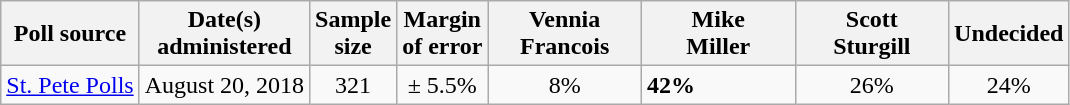<table class="wikitable">
<tr>
<th>Poll source</th>
<th>Date(s)<br>administered</th>
<th>Sample<br>size</th>
<th>Margin<br>of error</th>
<th style="width:95px;">Vennia<br>Francois</th>
<th style="width:95px;">Mike<br>Miller</th>
<th style="width:95px;">Scott<br>Sturgill</th>
<th>Undecided</th>
</tr>
<tr>
<td><a href='#'>St. Pete Polls</a></td>
<td align=center>August 20, 2018</td>
<td align=center>321</td>
<td align=center>± 5.5%</td>
<td align=center>8%</td>
<td><strong>42%</strong></td>
<td align=center>26%</td>
<td align=center>24%</td>
</tr>
</table>
